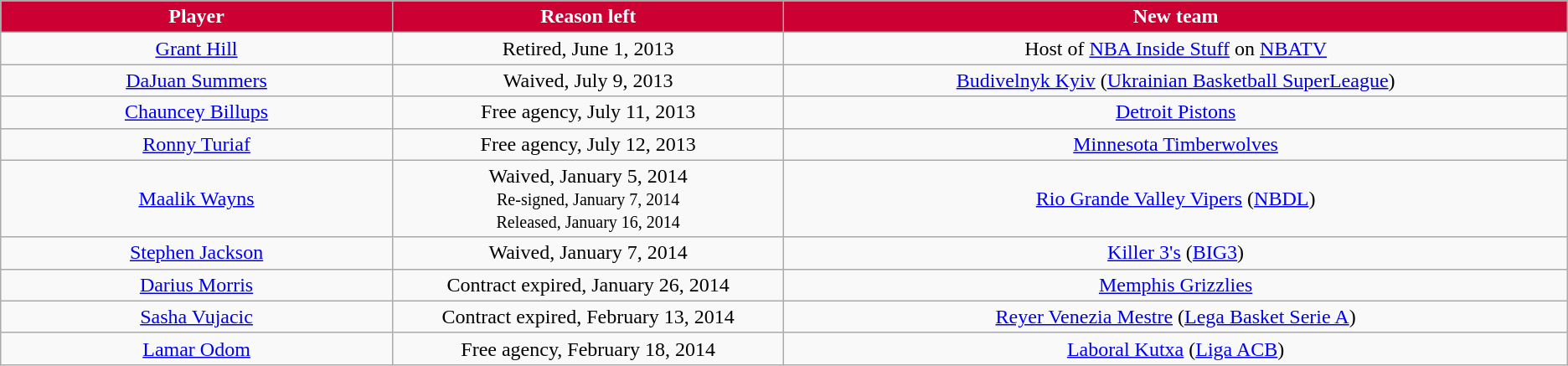<table class="wikitable sortable sortable">
<tr>
<th style="background:#CC0033; color:white" width="10%">Player</th>
<th style="background:#CC0033; color:white" width="10%">Reason left</th>
<th style="background:#CC0033; color:white" width="20%">New team</th>
</tr>
<tr style="text-align: center">
<td><a href='#'>Grant Hill</a></td>
<td>Retired, June 1, 2013</td>
<td>Host of <a href='#'>NBA Inside Stuff</a> on <a href='#'>NBATV</a></td>
</tr>
<tr style="text-align: center">
<td><a href='#'>DaJuan Summers</a></td>
<td>Waived, July 9, 2013</td>
<td><a href='#'>Budivelnyk Kyiv</a> (<a href='#'>Ukrainian Basketball SuperLeague</a>)</td>
</tr>
<tr style="text-align: center">
<td><a href='#'>Chauncey Billups</a></td>
<td>Free agency, July 11, 2013</td>
<td><a href='#'>Detroit Pistons</a></td>
</tr>
<tr style="text-align: center">
<td><a href='#'>Ronny Turiaf</a></td>
<td>Free agency, July 12, 2013</td>
<td><a href='#'>Minnesota Timberwolves</a></td>
</tr>
<tr style="text-align: center">
<td><a href='#'>Maalik Wayns</a></td>
<td>Waived, January 5, 2014 <br><small>Re-signed, January 7, 2014<br>Released, January 16, 2014</small></td>
<td><a href='#'>Rio Grande Valley Vipers</a> (<a href='#'>NBDL</a>)</td>
</tr>
<tr style="text-align: center">
<td><a href='#'>Stephen Jackson</a></td>
<td>Waived, January 7, 2014</td>
<td><a href='#'>Killer 3's</a> (<a href='#'>BIG3</a>)</td>
</tr>
<tr style="text-align: center">
<td><a href='#'>Darius Morris</a></td>
<td>Contract expired, January 26, 2014</td>
<td><a href='#'>Memphis Grizzlies</a></td>
</tr>
<tr style="text-align: center">
<td><a href='#'>Sasha Vujacic</a></td>
<td>Contract expired, February 13, 2014</td>
<td><a href='#'>Reyer Venezia Mestre</a> (<a href='#'>Lega Basket Serie A</a>)</td>
</tr>
<tr style="text-align: center">
<td><a href='#'>Lamar Odom</a></td>
<td>Free agency, February 18, 2014</td>
<td><a href='#'>Laboral Kutxa</a> (<a href='#'>Liga ACB</a>)</td>
</tr>
</table>
